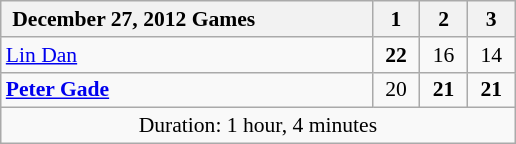<table class="wikitable" style="font-size:90%; text-align:center;">
<tr>
<th style="width:225px; text-align:left; padding-left:0.5em; padding-right:1em;">December 27, 2012 <span>Games</span></th>
<th style="width:25px;">1</th>
<th style="width:25px;">2</th>
<th style="width:25px;">3</th>
</tr>
<tr>
<td style="text-align:left;"> <a href='#'>Lin Dan</a></td>
<td><strong>22</strong></td>
<td>16</td>
<td>14</td>
</tr>
<tr>
<td style="text-align:left;"> <strong><a href='#'>Peter Gade</a></strong></td>
<td>20</td>
<td><strong>21</strong></td>
<td><strong>21</strong></td>
</tr>
<tr>
<td colspan="4">Duration: 1 hour, 4 minutes</td>
</tr>
</table>
